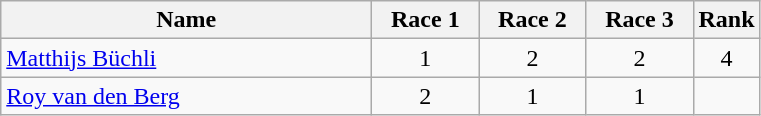<table class="wikitable" style="text-align:center;">
<tr>
<th style="width:15em">Name</th>
<th style="width:4em">Race 1</th>
<th style="width:4em">Race 2</th>
<th style="width:4em">Race 3</th>
<th>Rank</th>
</tr>
<tr>
<td align=left><a href='#'>Matthijs Büchli</a></td>
<td>1</td>
<td>2</td>
<td>2</td>
<td>4</td>
</tr>
<tr>
<td align=left><a href='#'>Roy van den Berg</a></td>
<td>2</td>
<td>1</td>
<td>1</td>
<td></td>
</tr>
</table>
